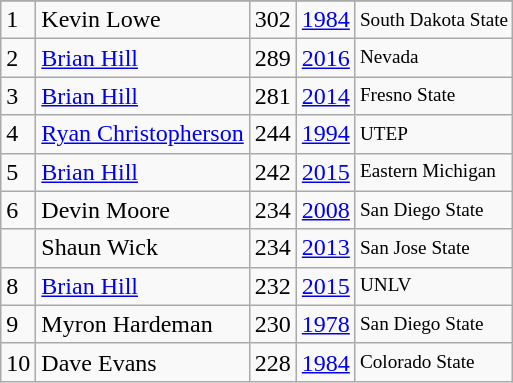<table class="wikitable">
<tr>
</tr>
<tr>
<td>1</td>
<td>Kevin Lowe</td>
<td>302</td>
<td><a href='#'>1984</a></td>
<td style="font-size:80%;">South Dakota State</td>
</tr>
<tr>
<td>2</td>
<td><a href='#'>Brian Hill</a></td>
<td>289</td>
<td><a href='#'>2016</a></td>
<td style="font-size:80%;">Nevada</td>
</tr>
<tr>
<td>3</td>
<td><a href='#'>Brian Hill</a></td>
<td>281</td>
<td><a href='#'>2014</a></td>
<td style="font-size:80%;">Fresno State</td>
</tr>
<tr>
<td>4</td>
<td><a href='#'>Ryan Christopherson</a></td>
<td>244</td>
<td><a href='#'>1994</a></td>
<td style="font-size:80%;">UTEP</td>
</tr>
<tr>
<td>5</td>
<td><a href='#'>Brian Hill</a></td>
<td>242</td>
<td><a href='#'>2015</a></td>
<td style="font-size:80%;">Eastern Michigan</td>
</tr>
<tr>
<td>6</td>
<td>Devin Moore</td>
<td>234</td>
<td><a href='#'>2008</a></td>
<td style="font-size:80%;">San Diego State</td>
</tr>
<tr>
<td></td>
<td>Shaun Wick</td>
<td>234</td>
<td><a href='#'>2013</a></td>
<td style="font-size:80%;">San Jose State</td>
</tr>
<tr>
<td>8</td>
<td><a href='#'>Brian Hill</a></td>
<td>232</td>
<td><a href='#'>2015</a></td>
<td style="font-size:80%;">UNLV</td>
</tr>
<tr>
<td>9</td>
<td>Myron Hardeman</td>
<td>230</td>
<td><a href='#'>1978</a></td>
<td style="font-size:80%;">San Diego State</td>
</tr>
<tr>
<td>10</td>
<td>Dave Evans</td>
<td>228</td>
<td><a href='#'>1984</a></td>
<td style="font-size:80%;">Colorado State</td>
</tr>
</table>
